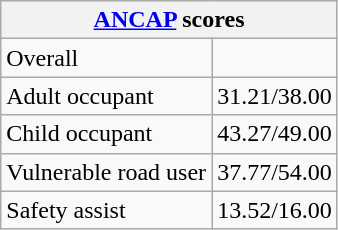<table class="wikitable">
<tr>
<th colspan="2"><a href='#'>ANCAP</a> scores</th>
</tr>
<tr>
<td>Overall</td>
<td></td>
</tr>
<tr>
<td>Adult occupant</td>
<td>31.21/38.00</td>
</tr>
<tr>
<td>Child occupant</td>
<td>43.27/49.00</td>
</tr>
<tr>
<td>Vulnerable road user</td>
<td>37.77/54.00</td>
</tr>
<tr>
<td>Safety assist</td>
<td>13.52/16.00</td>
</tr>
</table>
